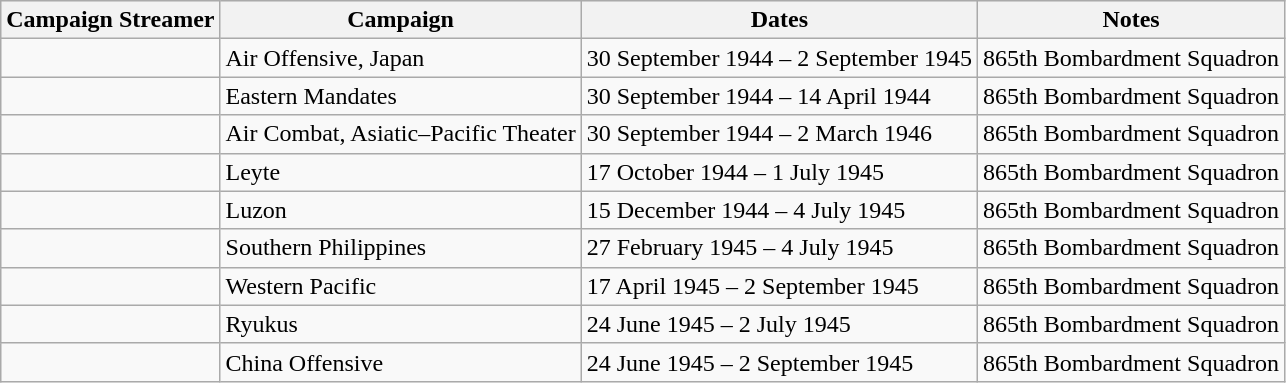<table class="wikitable">
<tr style="background:#efefef;">
<th>Campaign Streamer</th>
<th>Campaign</th>
<th>Dates</th>
<th>Notes</th>
</tr>
<tr>
<td></td>
<td>Air Offensive, Japan</td>
<td>30 September 1944 – 2 September 1945</td>
<td>865th Bombardment Squadron</td>
</tr>
<tr>
<td></td>
<td>Eastern Mandates</td>
<td>30 September 1944 – 14 April 1944</td>
<td>865th Bombardment Squadron</td>
</tr>
<tr>
<td></td>
<td>Air Combat, Asiatic–Pacific Theater</td>
<td>30 September 1944 – 2 March 1946</td>
<td>865th Bombardment Squadron</td>
</tr>
<tr>
<td></td>
<td>Leyte</td>
<td>17 October 1944 – 1 July 1945</td>
<td>865th Bombardment Squadron</td>
</tr>
<tr>
<td></td>
<td>Luzon</td>
<td>15 December 1944 – 4 July 1945</td>
<td>865th Bombardment Squadron</td>
</tr>
<tr>
<td></td>
<td>Southern Philippines</td>
<td>27 February 1945 – 4 July 1945</td>
<td>865th Bombardment Squadron</td>
</tr>
<tr>
<td></td>
<td>Western Pacific</td>
<td>17 April 1945 – 2 September 1945</td>
<td>865th Bombardment Squadron</td>
</tr>
<tr>
<td></td>
<td>Ryukus</td>
<td>24 June 1945 – 2 July 1945</td>
<td>865th Bombardment Squadron</td>
</tr>
<tr>
<td></td>
<td>China Offensive</td>
<td>24 June 1945 – 2 September 1945</td>
<td>865th Bombardment Squadron</td>
</tr>
</table>
